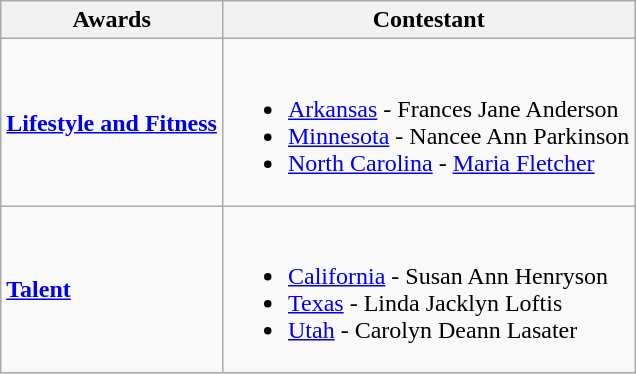<table class="wikitable">
<tr>
<th>Awards</th>
<th>Contestant</th>
</tr>
<tr>
<td><strong><a href='#'>Lifestyle and Fitness</a></strong></td>
<td><br><ul><li> <a href='#'>Arkansas</a> - Frances Jane Anderson</li><li> <a href='#'>Minnesota</a> - Nancee Ann Parkinson</li><li> <a href='#'>North Carolina</a> - <a href='#'>Maria Fletcher</a></li></ul></td>
</tr>
<tr>
<td><strong><a href='#'>Talent</a></strong></td>
<td><br><ul><li> <a href='#'>California</a> - Susan Ann Henryson</li><li> <a href='#'>Texas</a> - Linda Jacklyn Loftis</li><li> <a href='#'>Utah</a> - Carolyn Deann Lasater</li></ul></td>
</tr>
</table>
